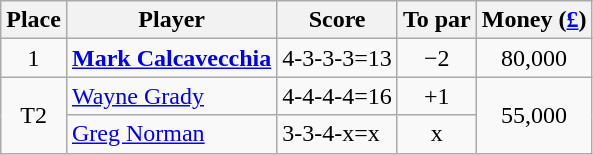<table class="wikitable">
<tr>
<th>Place</th>
<th>Player</th>
<th>Score<br></th>
<th>To par</th>
<th>Money (<a href='#'>£</a>)</th>
</tr>
<tr>
<td align="center">1</td>
<td> <strong><a href='#'>Mark Calcavecchia</a></strong></td>
<td>4-3-3-3=13</td>
<td align=center>−2</td>
<td align=center>80,000</td>
</tr>
<tr>
<td rowspan=2 align="center">T2</td>
<td> <a href='#'>Wayne Grady</a></td>
<td>4-4-4-4=16</td>
<td align=center>+1</td>
<td rowspan=2 align=center>55,000</td>
</tr>
<tr>
<td> <a href='#'>Greg Norman</a></td>
<td>3-3-4-x=x</td>
<td align=center>x</td>
</tr>
</table>
